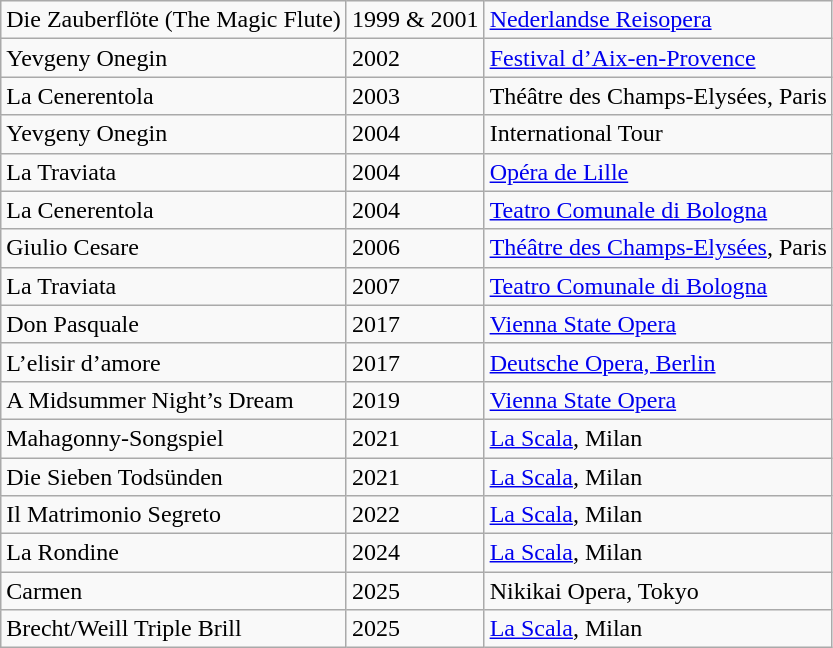<table class="wikitable">
<tr>
<td>Die Zauberflöte (The Magic Flute)</td>
<td>1999 & 2001</td>
<td><a href='#'>Nederlandse Reisopera</a></td>
</tr>
<tr>
<td>Yevgeny Onegin</td>
<td>2002</td>
<td><a href='#'>Festival d’Aix-en-Provence</a></td>
</tr>
<tr>
<td>La Cenerentola</td>
<td>2003</td>
<td>Théâtre des Champs-Elysées, Paris</td>
</tr>
<tr>
<td>Yevgeny Onegin</td>
<td>2004</td>
<td>International Tour</td>
</tr>
<tr>
<td>La Traviata</td>
<td>2004</td>
<td><a href='#'>Opéra de Lille</a></td>
</tr>
<tr>
<td>La Cenerentola</td>
<td>2004</td>
<td><a href='#'>Teatro Comunale di Bologna</a></td>
</tr>
<tr>
<td>Giulio Cesare</td>
<td>2006</td>
<td><a href='#'>Théâtre des Champs-Elysées</a>, Paris</td>
</tr>
<tr>
<td>La Traviata</td>
<td>2007</td>
<td><a href='#'>Teatro Comunale di Bologna</a></td>
</tr>
<tr>
<td>Don Pasquale</td>
<td>2017</td>
<td><a href='#'>Vienna State Opera</a></td>
</tr>
<tr>
<td>L’elisir d’amore</td>
<td>2017</td>
<td><a href='#'>Deutsche Opera, Berlin</a></td>
</tr>
<tr>
<td>A Midsummer Night’s Dream</td>
<td>2019</td>
<td><a href='#'>Vienna State Opera</a></td>
</tr>
<tr>
<td>Mahagonny-Songspiel</td>
<td>2021</td>
<td><a href='#'>La Scala</a>, Milan</td>
</tr>
<tr>
<td>Die Sieben Todsünden</td>
<td>2021</td>
<td><a href='#'>La Scala</a>, Milan</td>
</tr>
<tr>
<td>Il Matrimonio Segreto</td>
<td>2022</td>
<td><a href='#'>La Scala</a>, Milan</td>
</tr>
<tr>
<td>La Rondine</td>
<td>2024</td>
<td><a href='#'>La Scala</a>, Milan</td>
</tr>
<tr>
<td>Carmen</td>
<td>2025</td>
<td>Nikikai Opera, Tokyo</td>
</tr>
<tr>
<td>Brecht/Weill Triple Brill</td>
<td>2025</td>
<td><a href='#'>La Scala</a>, Milan</td>
</tr>
</table>
